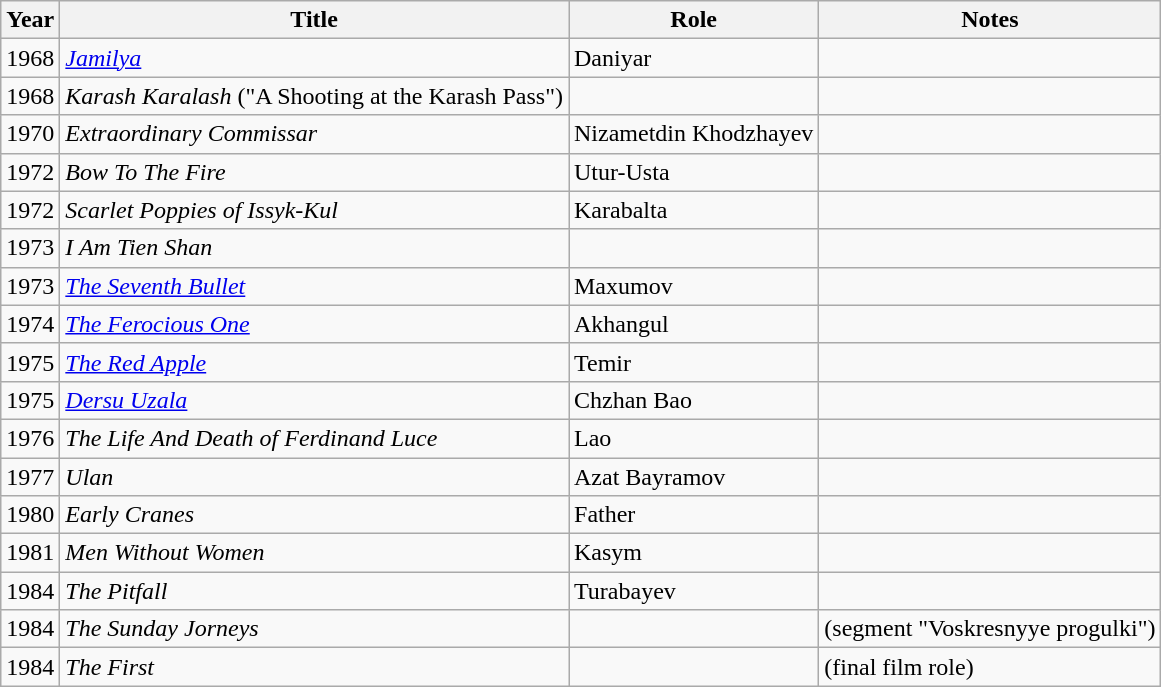<table class="wikitable">
<tr>
<th>Year</th>
<th>Title</th>
<th>Role</th>
<th>Notes</th>
</tr>
<tr>
<td>1968</td>
<td><em><a href='#'>Jamilya</a></em></td>
<td>Daniyar</td>
<td></td>
</tr>
<tr>
<td>1968</td>
<td><em>Karash Karalash</em> ("A Shooting at the Karash Pass")</td>
<td></td>
<td></td>
</tr>
<tr>
<td>1970</td>
<td><em>Extraordinary Commissar</em></td>
<td>Nizametdin Khodzhayev</td>
<td></td>
</tr>
<tr>
<td>1972</td>
<td><em>Bow To The Fire</em></td>
<td>Utur-Usta</td>
<td></td>
</tr>
<tr>
<td>1972</td>
<td><em>Scarlet Poppies of Issyk-Kul</em></td>
<td>Karabalta</td>
<td></td>
</tr>
<tr>
<td>1973</td>
<td><em>I Am Tien Shan</em></td>
<td></td>
<td></td>
</tr>
<tr>
<td>1973</td>
<td><em><a href='#'>The Seventh Bullet</a></em></td>
<td>Maxumov</td>
<td></td>
</tr>
<tr>
<td>1974</td>
<td><em><a href='#'>The Ferocious One</a></em></td>
<td>Akhangul</td>
<td></td>
</tr>
<tr>
<td>1975</td>
<td><em><a href='#'>The Red Apple</a></em></td>
<td>Temir</td>
<td></td>
</tr>
<tr>
<td>1975</td>
<td><em><a href='#'>Dersu Uzala</a></em></td>
<td>Chzhan Bao</td>
<td></td>
</tr>
<tr>
<td>1976</td>
<td><em>The Life And Death of Ferdinand Luce</em></td>
<td>Lao</td>
<td></td>
</tr>
<tr>
<td>1977</td>
<td><em>Ulan</em></td>
<td>Azat Bayramov</td>
<td></td>
</tr>
<tr>
<td>1980</td>
<td><em>Early Cranes</em></td>
<td>Father</td>
<td></td>
</tr>
<tr>
<td>1981</td>
<td><em>Men Without Women</em></td>
<td>Kasym</td>
<td></td>
</tr>
<tr>
<td>1984</td>
<td><em>The Pitfall</em></td>
<td>Turabayev</td>
<td></td>
</tr>
<tr>
<td>1984</td>
<td><em>The Sunday Jorneys</em></td>
<td></td>
<td>(segment "Voskresnyye progulki")</td>
</tr>
<tr>
<td>1984</td>
<td><em>The First</em></td>
<td></td>
<td>(final film role)</td>
</tr>
</table>
